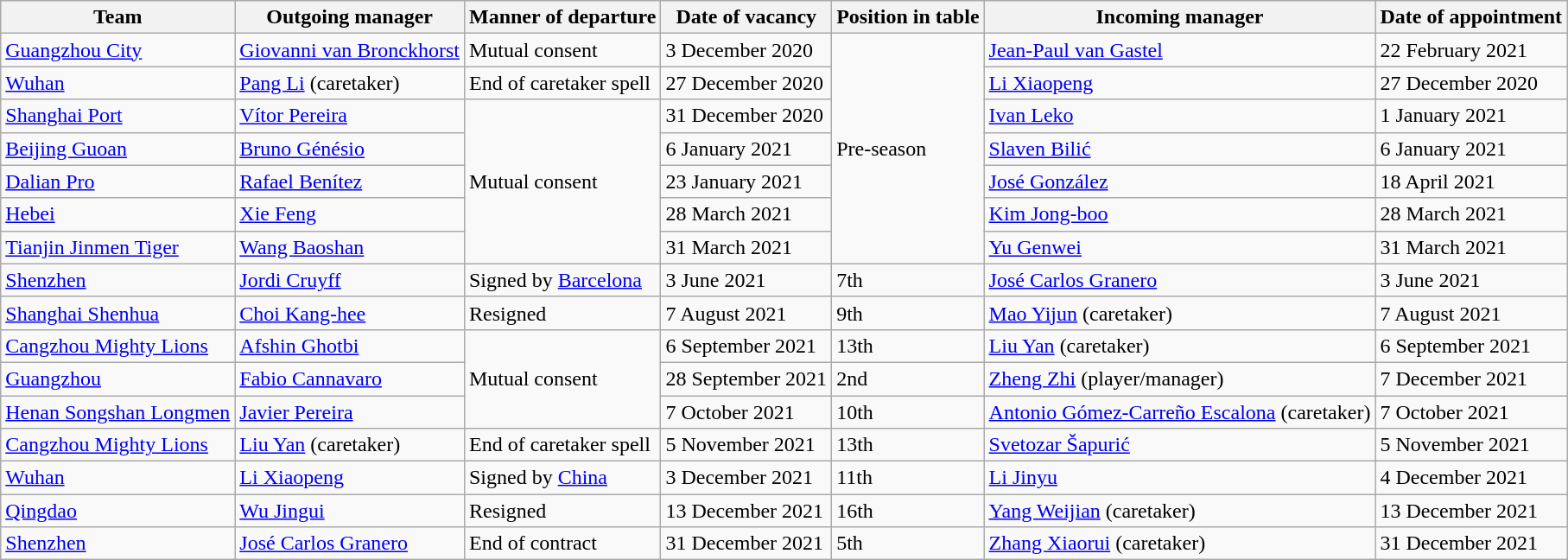<table class="wikitable">
<tr>
<th>Team</th>
<th>Outgoing manager</th>
<th>Manner of departure</th>
<th>Date of vacancy</th>
<th>Position in table</th>
<th>Incoming manager</th>
<th>Date of appointment</th>
</tr>
<tr>
<td><a href='#'>Guangzhou City</a></td>
<td> <a href='#'>Giovanni van Bronckhorst</a></td>
<td>Mutual consent</td>
<td>3 December 2020</td>
<td rowspan=7>Pre-season</td>
<td> <a href='#'>Jean-Paul van Gastel</a></td>
<td>22 February 2021</td>
</tr>
<tr>
<td><a href='#'>Wuhan</a></td>
<td> <a href='#'>Pang Li</a> (caretaker)</td>
<td>End of caretaker spell</td>
<td>27 December 2020</td>
<td> <a href='#'>Li Xiaopeng</a></td>
<td>27 December 2020</td>
</tr>
<tr>
<td><a href='#'>Shanghai Port</a></td>
<td> <a href='#'>Vítor Pereira</a></td>
<td rowspan=5>Mutual consent</td>
<td>31 December 2020</td>
<td> <a href='#'>Ivan Leko</a></td>
<td>1 January 2021</td>
</tr>
<tr>
<td><a href='#'>Beijing Guoan</a></td>
<td> <a href='#'>Bruno Génésio</a></td>
<td>6 January 2021</td>
<td> <a href='#'>Slaven Bilić</a></td>
<td>6 January 2021</td>
</tr>
<tr>
<td><a href='#'>Dalian Pro</a></td>
<td> <a href='#'>Rafael Benítez</a></td>
<td>23 January 2021</td>
<td> <a href='#'>José González</a></td>
<td>18 April 2021</td>
</tr>
<tr>
<td><a href='#'>Hebei</a></td>
<td> <a href='#'>Xie Feng</a></td>
<td>28 March 2021</td>
<td> <a href='#'>Kim Jong-boo</a></td>
<td>28 March 2021</td>
</tr>
<tr>
<td><a href='#'>Tianjin Jinmen Tiger</a></td>
<td> <a href='#'>Wang Baoshan</a></td>
<td>31 March 2021</td>
<td> <a href='#'>Yu Genwei</a></td>
<td>31 March 2021</td>
</tr>
<tr>
<td><a href='#'>Shenzhen</a></td>
<td> <a href='#'>Jordi Cruyff</a></td>
<td>Signed by <a href='#'>Barcelona</a></td>
<td>3 June 2021</td>
<td>7th</td>
<td> <a href='#'>José Carlos Granero</a></td>
<td>3 June 2021</td>
</tr>
<tr>
<td><a href='#'>Shanghai Shenhua</a></td>
<td> <a href='#'>Choi Kang-hee</a></td>
<td>Resigned</td>
<td>7 August 2021</td>
<td>9th</td>
<td> <a href='#'>Mao Yijun</a> (caretaker)</td>
<td>7 August 2021</td>
</tr>
<tr>
<td><a href='#'>Cangzhou Mighty Lions</a></td>
<td> <a href='#'>Afshin Ghotbi</a></td>
<td rowspan=3>Mutual consent</td>
<td>6 September 2021</td>
<td>13th</td>
<td> <a href='#'>Liu Yan</a> (caretaker)</td>
<td>6 September 2021</td>
</tr>
<tr>
<td><a href='#'>Guangzhou</a></td>
<td> <a href='#'>Fabio Cannavaro</a></td>
<td>28 September 2021</td>
<td>2nd</td>
<td> <a href='#'>Zheng Zhi</a> (player/manager)</td>
<td>7 December 2021</td>
</tr>
<tr>
<td><a href='#'>Henan Songshan Longmen</a></td>
<td> <a href='#'>Javier Pereira</a></td>
<td>7 October 2021</td>
<td>10th</td>
<td> <a href='#'>Antonio Gómez-Carreño Escalona</a> (caretaker)</td>
<td>7 October 2021</td>
</tr>
<tr>
<td><a href='#'>Cangzhou Mighty Lions</a></td>
<td> <a href='#'>Liu Yan</a> (caretaker)</td>
<td>End of caretaker spell</td>
<td>5 November 2021</td>
<td>13th</td>
<td> <a href='#'>Svetozar Šapurić</a></td>
<td>5 November 2021</td>
</tr>
<tr>
<td><a href='#'>Wuhan</a></td>
<td> <a href='#'>Li Xiaopeng</a></td>
<td>Signed by <a href='#'>China</a></td>
<td>3 December 2021</td>
<td>11th</td>
<td> <a href='#'>Li Jinyu</a></td>
<td>4 December 2021</td>
</tr>
<tr>
<td><a href='#'>Qingdao</a></td>
<td> <a href='#'>Wu Jingui</a></td>
<td>Resigned</td>
<td>13 December 2021</td>
<td>16th</td>
<td> <a href='#'>Yang Weijian</a> (caretaker)</td>
<td>13 December 2021</td>
</tr>
<tr>
<td><a href='#'>Shenzhen</a></td>
<td> <a href='#'>José Carlos Granero</a></td>
<td>End of contract</td>
<td>31 December 2021</td>
<td>5th</td>
<td> <a href='#'>Zhang Xiaorui</a> (caretaker)</td>
<td>31 December 2021</td>
</tr>
</table>
